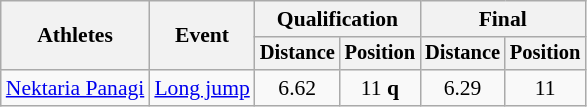<table class=wikitable style="font-size:90%">
<tr>
<th rowspan="2">Athletes</th>
<th rowspan="2">Event</th>
<th colspan="2">Qualification</th>
<th colspan="2">Final</th>
</tr>
<tr style="font-size:95%">
<th>Distance</th>
<th>Position</th>
<th>Distance</th>
<th>Position</th>
</tr>
<tr>
<td><a href='#'>Nektaria Panagi</a></td>
<td><a href='#'>Long jump</a></td>
<td align=center>6.62</td>
<td align=center>11 <strong>q</strong></td>
<td align=center>6.29</td>
<td align=center>11</td>
</tr>
</table>
